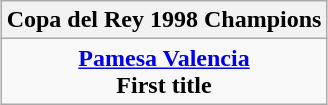<table class=wikitable style="text-align:center; margin:auto">
<tr>
<th>Copa del Rey 1998 Champions</th>
</tr>
<tr>
<td><strong><a href='#'>Pamesa Valencia</a></strong> <br> <strong>First title</strong></td>
</tr>
</table>
